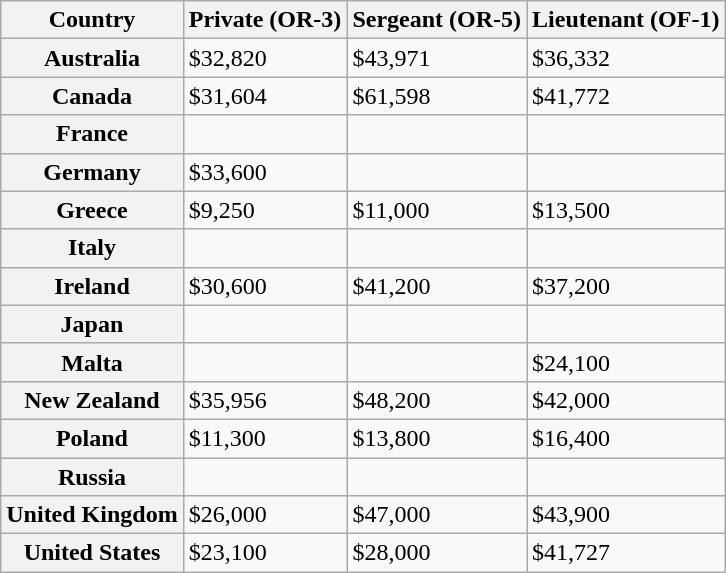<table class="wikitable sortable">
<tr>
<th>Country</th>
<th>Private (OR-3)</th>
<th>Sergeant (OR-5)</th>
<th>Lieutenant (OF-1)</th>
</tr>
<tr>
<th>Australia</th>
<td>$32,820</td>
<td>$43,971</td>
<td>$36,332</td>
</tr>
<tr>
<th>Canada</th>
<td>$31,604</td>
<td>$61,598</td>
<td>$41,772</td>
</tr>
<tr>
<th>France</th>
<td></td>
<td></td>
<td></td>
</tr>
<tr>
<th>Germany</th>
<td>$33,600</td>
<td></td>
<td></td>
</tr>
<tr>
<th>Greece</th>
<td>$9,250</td>
<td>$11,000</td>
<td>$13,500</td>
</tr>
<tr>
<th>Italy</th>
<td></td>
<td></td>
<td></td>
</tr>
<tr>
<th>Ireland</th>
<td>$30,600</td>
<td>$41,200</td>
<td>$37,200</td>
</tr>
<tr>
<th>Japan</th>
<td></td>
<td></td>
<td></td>
</tr>
<tr>
<th>Malta</th>
<td></td>
<td></td>
<td>$24,100</td>
</tr>
<tr>
<th>New Zealand</th>
<td>$35,956</td>
<td>$48,200</td>
<td>$42,000</td>
</tr>
<tr>
<th>Poland</th>
<td>$11,300</td>
<td>$13,800</td>
<td>$16,400</td>
</tr>
<tr>
<th>Russia</th>
<td></td>
<td></td>
<td></td>
</tr>
<tr>
<th>United Kingdom</th>
<td>$26,000</td>
<td>$47,000</td>
<td>$43,900</td>
</tr>
<tr>
<th>United States</th>
<td>$23,100</td>
<td>$28,000</td>
<td>$41,727</td>
</tr>
</table>
